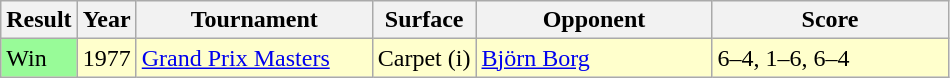<table class="sortable wikitable" style=font-size:100%>
<tr>
<th>Result</th>
<th width=30>Year</th>
<th width=150>Tournament</th>
<th>Surface</th>
<th width=150>Opponent</th>
<th width=150 class="unsortable">Score</th>
</tr>
<tr style="background:#ffc;">
<td bgcolor=98FB98>Win</td>
<td>1977</td>
<td><a href='#'>Grand Prix Masters</a></td>
<td>Carpet (i)</td>
<td> <a href='#'>Björn Borg</a></td>
<td>6–4, 1–6, 6–4</td>
</tr>
</table>
